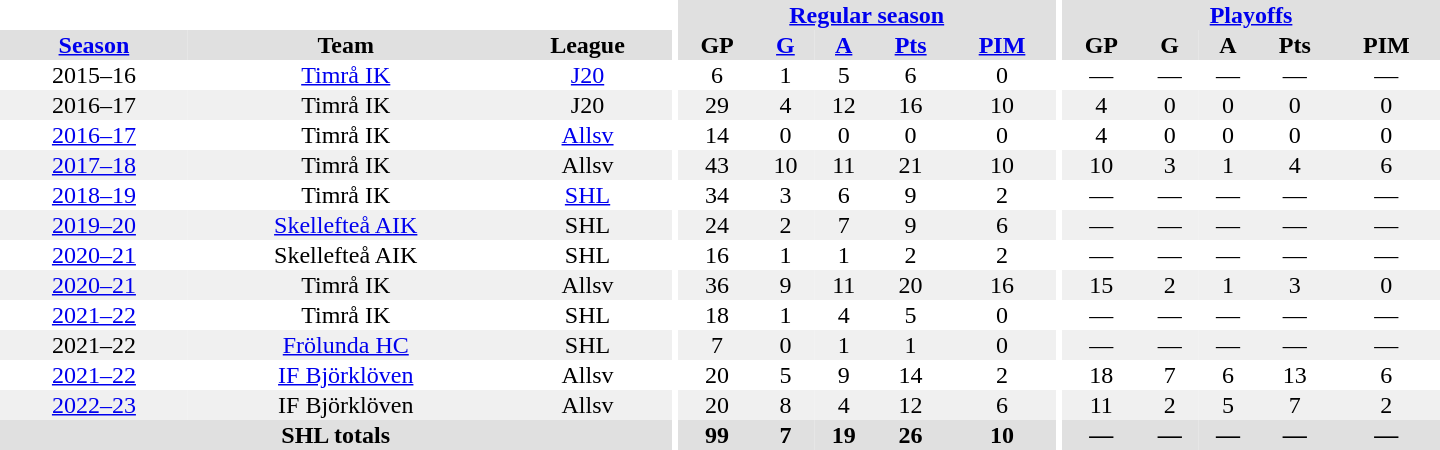<table border="0" cellpadding="1" cellspacing="0" style="text-align:center; width:60em">
<tr bgcolor="#e0e0e0">
<th colspan="3" bgcolor="#ffffff"></th>
<th rowspan="99" bgcolor="#ffffff"></th>
<th colspan="5"><a href='#'>Regular season</a></th>
<th rowspan="99" bgcolor="#ffffff"></th>
<th colspan="5"><a href='#'>Playoffs</a></th>
</tr>
<tr bgcolor="#e0e0e0">
<th><a href='#'>Season</a></th>
<th>Team</th>
<th>League</th>
<th>GP</th>
<th><a href='#'>G</a></th>
<th><a href='#'>A</a></th>
<th><a href='#'>Pts</a></th>
<th><a href='#'>PIM</a></th>
<th>GP</th>
<th>G</th>
<th>A</th>
<th>Pts</th>
<th>PIM</th>
</tr>
<tr>
<td>2015–16</td>
<td><a href='#'>Timrå IK</a></td>
<td><a href='#'>J20</a></td>
<td>6</td>
<td>1</td>
<td>5</td>
<td>6</td>
<td>0</td>
<td>—</td>
<td>—</td>
<td>—</td>
<td>—</td>
<td>—</td>
</tr>
<tr bgcolor="#f0f0f0">
<td>2016–17</td>
<td>Timrå IK</td>
<td>J20</td>
<td>29</td>
<td>4</td>
<td>12</td>
<td>16</td>
<td>10</td>
<td>4</td>
<td>0</td>
<td>0</td>
<td>0</td>
<td>0</td>
</tr>
<tr>
<td><a href='#'>2016–17</a></td>
<td>Timrå IK</td>
<td><a href='#'>Allsv</a></td>
<td>14</td>
<td>0</td>
<td>0</td>
<td>0</td>
<td>0</td>
<td>4</td>
<td>0</td>
<td>0</td>
<td>0</td>
<td>0</td>
</tr>
<tr bgcolor="#f0f0f0">
<td><a href='#'>2017–18</a></td>
<td>Timrå IK</td>
<td>Allsv</td>
<td>43</td>
<td>10</td>
<td>11</td>
<td>21</td>
<td>10</td>
<td>10</td>
<td>3</td>
<td>1</td>
<td>4</td>
<td>6</td>
</tr>
<tr>
<td><a href='#'>2018–19</a></td>
<td>Timrå IK</td>
<td><a href='#'>SHL</a></td>
<td>34</td>
<td>3</td>
<td>6</td>
<td>9</td>
<td>2</td>
<td>—</td>
<td>—</td>
<td>—</td>
<td>—</td>
<td>—</td>
</tr>
<tr bgcolor="#f0f0f0">
<td><a href='#'>2019–20</a></td>
<td><a href='#'>Skellefteå AIK</a></td>
<td>SHL</td>
<td>24</td>
<td>2</td>
<td>7</td>
<td>9</td>
<td>6</td>
<td>—</td>
<td>—</td>
<td>—</td>
<td>—</td>
<td>—</td>
</tr>
<tr>
<td><a href='#'>2020–21</a></td>
<td>Skellefteå AIK</td>
<td>SHL</td>
<td>16</td>
<td>1</td>
<td>1</td>
<td>2</td>
<td>2</td>
<td>—</td>
<td>—</td>
<td>—</td>
<td>—</td>
<td>—</td>
</tr>
<tr bgcolor="#f0f0f0">
<td><a href='#'>2020–21</a></td>
<td>Timrå IK</td>
<td>Allsv</td>
<td>36</td>
<td>9</td>
<td>11</td>
<td>20</td>
<td>16</td>
<td>15</td>
<td>2</td>
<td>1</td>
<td>3</td>
<td>0</td>
</tr>
<tr>
<td><a href='#'>2021–22</a></td>
<td>Timrå IK</td>
<td>SHL</td>
<td>18</td>
<td>1</td>
<td>4</td>
<td>5</td>
<td>0</td>
<td>—</td>
<td>—</td>
<td>—</td>
<td>—</td>
<td>—</td>
</tr>
<tr bgcolor="#f0f0f0">
<td>2021–22</td>
<td><a href='#'>Frölunda HC</a></td>
<td>SHL</td>
<td>7</td>
<td>0</td>
<td>1</td>
<td>1</td>
<td>0</td>
<td>—</td>
<td>—</td>
<td>—</td>
<td>—</td>
<td>—</td>
</tr>
<tr>
<td><a href='#'>2021–22</a></td>
<td><a href='#'>IF Björklöven</a></td>
<td>Allsv</td>
<td>20</td>
<td>5</td>
<td>9</td>
<td>14</td>
<td>2</td>
<td>18</td>
<td>7</td>
<td>6</td>
<td>13</td>
<td>6</td>
</tr>
<tr bgcolor="#f0f0f0">
<td><a href='#'>2022–23</a></td>
<td>IF Björklöven</td>
<td>Allsv</td>
<td>20</td>
<td>8</td>
<td>4</td>
<td>12</td>
<td>6</td>
<td>11</td>
<td>2</td>
<td>5</td>
<td>7</td>
<td>2</td>
</tr>
<tr bgcolor="#e0e0e0">
<th colspan="3">SHL totals</th>
<th>99</th>
<th>7</th>
<th>19</th>
<th>26</th>
<th>10</th>
<th>—</th>
<th>—</th>
<th>—</th>
<th>—</th>
<th>—</th>
</tr>
</table>
